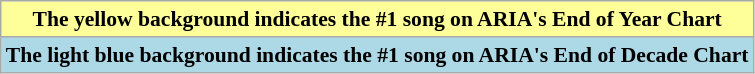<table class="wikitable plainrowheaders" style="font-size:90%;">
<tr>
<th scope=row style="background-color:#FFFF99">The yellow background indicates the #1 song on ARIA's End of Year Chart</th>
</tr>
<tr>
<th scope=row style="background-color:lightblue">The light blue background indicates the #1 song on ARIA's End of Decade Chart</th>
</tr>
</table>
